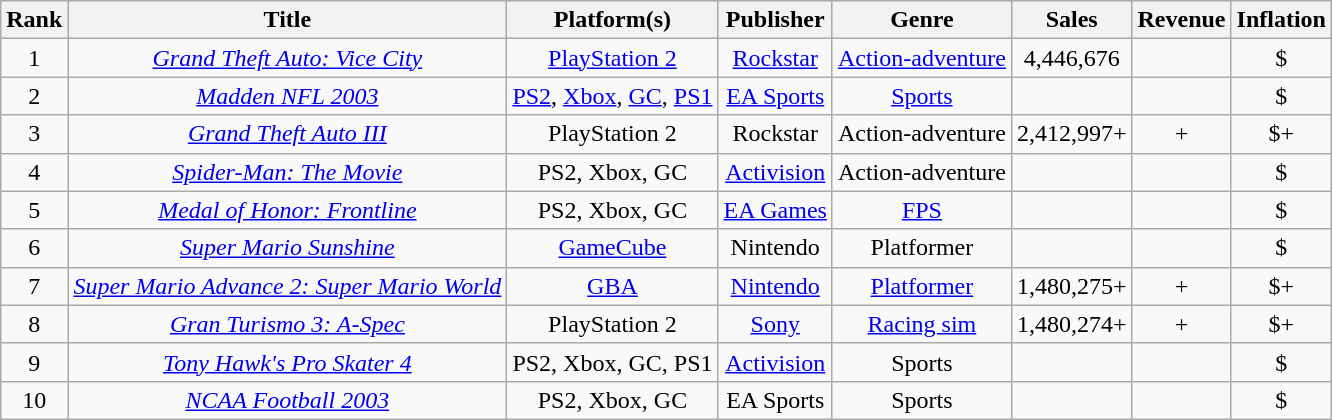<table class="wikitable sortable" style="text-align:center">
<tr>
<th>Rank</th>
<th>Title</th>
<th>Platform(s)</th>
<th>Publisher</th>
<th>Genre</th>
<th>Sales</th>
<th>Revenue</th>
<th>Inflation</th>
</tr>
<tr>
<td>1</td>
<td><em><a href='#'>Grand Theft Auto: Vice City</a></em></td>
<td><a href='#'>PlayStation 2</a></td>
<td><a href='#'>Rockstar</a></td>
<td><a href='#'>Action-adventure</a></td>
<td>4,446,676</td>
<td></td>
<td>$</td>
</tr>
<tr>
<td>2</td>
<td><em><a href='#'>Madden NFL 2003</a></em></td>
<td><a href='#'>PS2</a>, <a href='#'>Xbox</a>, <a href='#'>GC</a>, <a href='#'>PS1</a></td>
<td><a href='#'>EA Sports</a></td>
<td><a href='#'>Sports</a></td>
<td></td>
<td></td>
<td>$</td>
</tr>
<tr>
<td>3</td>
<td><em><a href='#'>Grand Theft Auto III</a></em></td>
<td>PlayStation 2</td>
<td>Rockstar</td>
<td>Action-adventure</td>
<td>2,412,997+</td>
<td>+</td>
<td>$+</td>
</tr>
<tr>
<td>4</td>
<td><em><a href='#'>Spider-Man: The Movie</a></em></td>
<td>PS2, Xbox, GC</td>
<td><a href='#'>Activision</a></td>
<td>Action-adventure</td>
<td></td>
<td></td>
<td>$</td>
</tr>
<tr>
<td>5</td>
<td><em><a href='#'>Medal of Honor: Frontline</a></em></td>
<td>PS2, Xbox, GC</td>
<td><a href='#'>EA Games</a></td>
<td><a href='#'>FPS</a></td>
<td></td>
<td></td>
<td>$</td>
</tr>
<tr>
<td>6</td>
<td><em><a href='#'>Super Mario Sunshine</a></em></td>
<td><a href='#'>GameCube</a></td>
<td>Nintendo</td>
<td>Platformer</td>
<td></td>
<td></td>
<td>$</td>
</tr>
<tr>
<td>7</td>
<td><em><a href='#'>Super Mario Advance 2: Super Mario World</a></em></td>
<td><a href='#'>GBA</a></td>
<td><a href='#'>Nintendo</a></td>
<td><a href='#'>Platformer</a></td>
<td>1,480,275+</td>
<td>+</td>
<td>$+</td>
</tr>
<tr>
<td>8</td>
<td><em><a href='#'>Gran Turismo 3: A-Spec</a></em></td>
<td>PlayStation 2</td>
<td><a href='#'>Sony</a></td>
<td><a href='#'>Racing sim</a></td>
<td>1,480,274+</td>
<td>+</td>
<td>$+</td>
</tr>
<tr>
<td>9</td>
<td><em><a href='#'>Tony Hawk's Pro Skater 4</a></em></td>
<td>PS2, Xbox, GC, PS1</td>
<td><a href='#'>Activision</a></td>
<td>Sports</td>
<td></td>
<td></td>
<td>$</td>
</tr>
<tr>
<td>10</td>
<td><em><a href='#'>NCAA Football 2003</a></em></td>
<td>PS2, Xbox, GC</td>
<td>EA Sports</td>
<td>Sports</td>
<td></td>
<td></td>
<td>$</td>
</tr>
</table>
